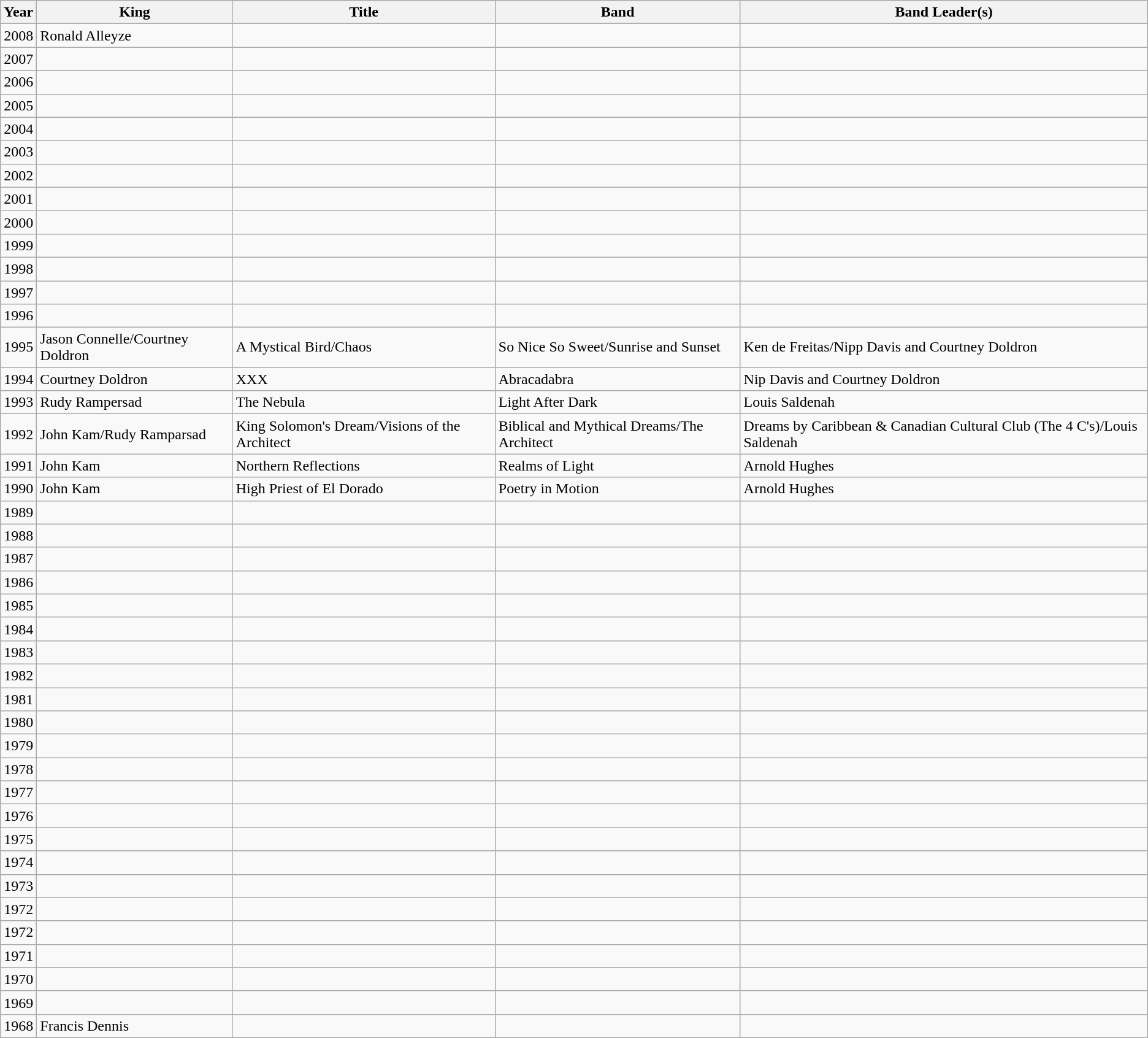<table class="wikitable sortable mw-collapsible mw-collapsed">
<tr>
<th>Year</th>
<th>King</th>
<th>Title</th>
<th>Band</th>
<th>Band Leader(s)</th>
</tr>
<tr>
<td>2008</td>
<td>Ronald Alleyze</td>
<td></td>
<td></td>
<td></td>
</tr>
<tr>
<td>2007</td>
<td></td>
<td></td>
<td></td>
<td></td>
</tr>
<tr>
<td>2006</td>
<td></td>
<td></td>
<td></td>
<td></td>
</tr>
<tr>
<td>2005</td>
<td></td>
<td></td>
<td></td>
<td></td>
</tr>
<tr>
<td>2004</td>
<td></td>
<td></td>
<td></td>
<td></td>
</tr>
<tr>
<td>2003</td>
<td></td>
<td></td>
<td></td>
<td></td>
</tr>
<tr>
<td>2002</td>
<td></td>
<td></td>
<td></td>
<td></td>
</tr>
<tr>
<td>2001</td>
<td></td>
<td></td>
<td></td>
<td></td>
</tr>
<tr>
<td>2000</td>
<td></td>
<td></td>
<td></td>
<td></td>
</tr>
<tr>
<td>1999</td>
<td></td>
<td></td>
<td></td>
<td></td>
</tr>
<tr>
<td>1998</td>
<td></td>
<td></td>
<td></td>
<td></td>
</tr>
<tr>
<td>1997</td>
<td></td>
<td></td>
<td></td>
<td></td>
</tr>
<tr>
<td>1996</td>
<td></td>
<td></td>
<td></td>
<td></td>
</tr>
<tr>
<td>1995</td>
<td>Jason Connelle/Courtney Doldron</td>
<td>A Mystical Bird/Chaos</td>
<td>So Nice So Sweet/Sunrise and Sunset</td>
<td>Ken de Freitas/Nipp Davis and Courtney Doldron</td>
</tr>
<tr>
<td>1994</td>
<td>Courtney Doldron</td>
<td>XXX</td>
<td>Abracadabra</td>
<td>Nip Davis and Courtney Doldron</td>
</tr>
<tr>
<td>1993</td>
<td>Rudy Rampersad</td>
<td>The Nebula</td>
<td>Light After Dark</td>
<td>Louis Saldenah</td>
</tr>
<tr>
<td>1992</td>
<td>John Kam/Rudy Ramparsad</td>
<td>King Solomon's Dream/Visions of the Architect</td>
<td>Biblical and Mythical Dreams/The Architect</td>
<td>Dreams by Caribbean & Canadian Cultural Club (The 4 C's)/Louis Saldenah</td>
</tr>
<tr>
<td>1991</td>
<td>John Kam</td>
<td>Northern Reflections</td>
<td>Realms of Light</td>
<td>Arnold Hughes</td>
</tr>
<tr>
<td>1990</td>
<td>John Kam</td>
<td>High Priest of El Dorado</td>
<td>Poetry in Motion</td>
<td>Arnold Hughes</td>
</tr>
<tr>
<td>1989</td>
<td></td>
<td></td>
<td></td>
<td></td>
</tr>
<tr>
<td>1988</td>
<td></td>
<td></td>
<td></td>
<td></td>
</tr>
<tr>
<td>1987</td>
<td></td>
<td></td>
<td></td>
<td></td>
</tr>
<tr>
<td>1986</td>
<td></td>
<td></td>
<td></td>
<td></td>
</tr>
<tr>
<td>1985</td>
<td></td>
<td></td>
<td></td>
<td></td>
</tr>
<tr>
<td>1984</td>
<td></td>
<td></td>
<td></td>
<td></td>
</tr>
<tr>
<td>1983</td>
<td></td>
<td></td>
<td></td>
<td></td>
</tr>
<tr>
<td>1982</td>
<td></td>
<td></td>
<td></td>
<td></td>
</tr>
<tr>
<td>1981</td>
<td></td>
<td></td>
<td></td>
<td></td>
</tr>
<tr>
<td>1980</td>
<td></td>
<td></td>
<td></td>
<td></td>
</tr>
<tr>
<td>1979</td>
<td></td>
<td></td>
<td></td>
<td></td>
</tr>
<tr>
<td>1978</td>
<td></td>
<td></td>
<td></td>
<td></td>
</tr>
<tr>
<td>1977</td>
<td></td>
<td></td>
<td></td>
<td></td>
</tr>
<tr>
<td>1976</td>
<td></td>
<td></td>
<td></td>
<td></td>
</tr>
<tr>
<td>1975</td>
<td></td>
<td></td>
<td></td>
<td></td>
</tr>
<tr>
<td>1974</td>
<td></td>
<td></td>
<td></td>
<td></td>
</tr>
<tr>
<td>1973</td>
<td></td>
<td></td>
<td></td>
<td></td>
</tr>
<tr>
<td>1972</td>
<td></td>
<td></td>
<td></td>
<td></td>
</tr>
<tr>
<td>1972</td>
<td></td>
<td></td>
<td></td>
<td></td>
</tr>
<tr>
<td>1971</td>
<td></td>
<td></td>
<td></td>
<td></td>
</tr>
<tr>
<td>1970</td>
<td></td>
<td></td>
<td></td>
<td></td>
</tr>
<tr>
<td>1969</td>
<td></td>
<td></td>
<td></td>
<td></td>
</tr>
<tr>
<td>1968</td>
<td>Francis Dennis</td>
<td></td>
<td></td>
<td></td>
</tr>
</table>
